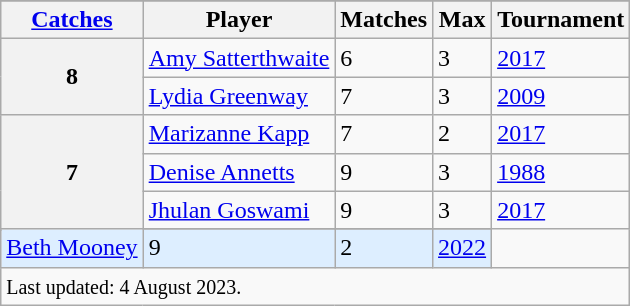<table class="wikitable">
<tr>
</tr>
<tr>
<th><a href='#'>Catches</a></th>
<th>Player</th>
<th>Matches</th>
<th>Max</th>
<th>Tournament</th>
</tr>
<tr>
<th rowspan=2>8</th>
<td> <a href='#'>Amy Satterthwaite</a></td>
<td>6</td>
<td>3</td>
<td><a href='#'>2017</a></td>
</tr>
<tr>
<td> <a href='#'>Lydia Greenway</a></td>
<td>7</td>
<td>3</td>
<td><a href='#'>2009</a></td>
</tr>
<tr>
<th rowspan=4>7</th>
<td> <a href='#'>Marizanne Kapp</a></td>
<td>7</td>
<td>2</td>
<td><a href='#'>2017</a></td>
</tr>
<tr>
<td> <a href='#'>Denise Annetts</a></td>
<td>9</td>
<td>3</td>
<td><a href='#'>1988</a></td>
</tr>
<tr>
<td> <a href='#'>Jhulan Goswami</a></td>
<td>9</td>
<td>3</td>
<td><a href='#'>2017</a></td>
</tr>
<tr>
</tr>
<tr style="background-color:#def;">
<td> <a href='#'>Beth Mooney</a></td>
<td>9</td>
<td>2</td>
<td><a href='#'>2022</a></td>
</tr>
<tr>
<td colspan=5><small>Last updated: 4 August 2023.</small></td>
</tr>
</table>
